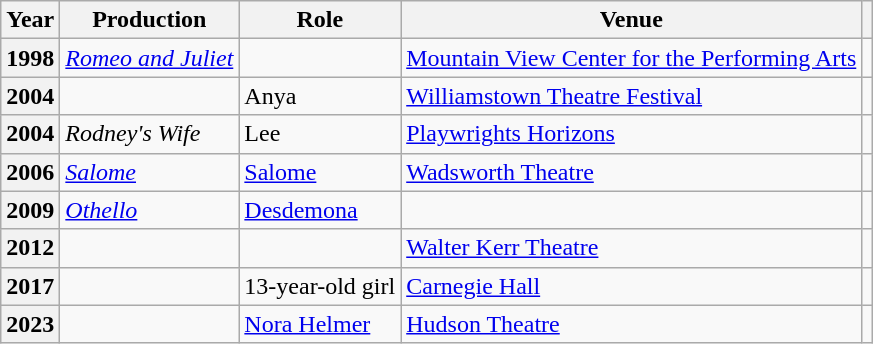<table class="wikitable plainrowheaders sortable" style="margin-right: 0;">
<tr>
<th scope="col">Year</th>
<th scope="col">Production</th>
<th scope="col">Role</th>
<th scope="col">Venue</th>
<th scope="col" class="unsortable"></th>
</tr>
<tr>
<th scope=row>1998</th>
<td><em><a href='#'>Romeo and Juliet</a></em></td>
<td></td>
<td><a href='#'>Mountain View Center for the Performing Arts</a></td>
<td style="text-align:center;"></td>
</tr>
<tr>
<th scope=row>2004</th>
<td></td>
<td>Anya</td>
<td><a href='#'>Williamstown Theatre Festival</a></td>
<td style="text-align:center;"></td>
</tr>
<tr>
<th scope=row>2004</th>
<td><em>Rodney's Wife</em></td>
<td>Lee</td>
<td><a href='#'>Playwrights Horizons</a></td>
<td style="text-align:center;"></td>
</tr>
<tr>
<th scope=row>2006</th>
<td><em><a href='#'>Salome</a></em></td>
<td><a href='#'>Salome</a></td>
<td><a href='#'>Wadsworth Theatre</a></td>
<td style="text-align:center;"></td>
</tr>
<tr>
<th scope=row>2009</th>
<td><em><a href='#'>Othello</a></em></td>
<td><a href='#'>Desdemona</a></td>
<td></td>
<td style="text-align:center;"></td>
</tr>
<tr>
<th scope=row>2012</th>
<td></td>
<td></td>
<td><a href='#'>Walter Kerr Theatre</a></td>
<td style="text-align:center;"></td>
</tr>
<tr>
<th scope=row>2017</th>
<td></td>
<td>13-year-old girl</td>
<td><a href='#'>Carnegie Hall</a></td>
<td style="text-align:center;"></td>
</tr>
<tr>
<th scope=row>2023</th>
<td><em></em></td>
<td><a href='#'>Nora Helmer</a></td>
<td><a href='#'>Hudson Theatre</a></td>
<td style="text-align:center;"></td>
</tr>
</table>
